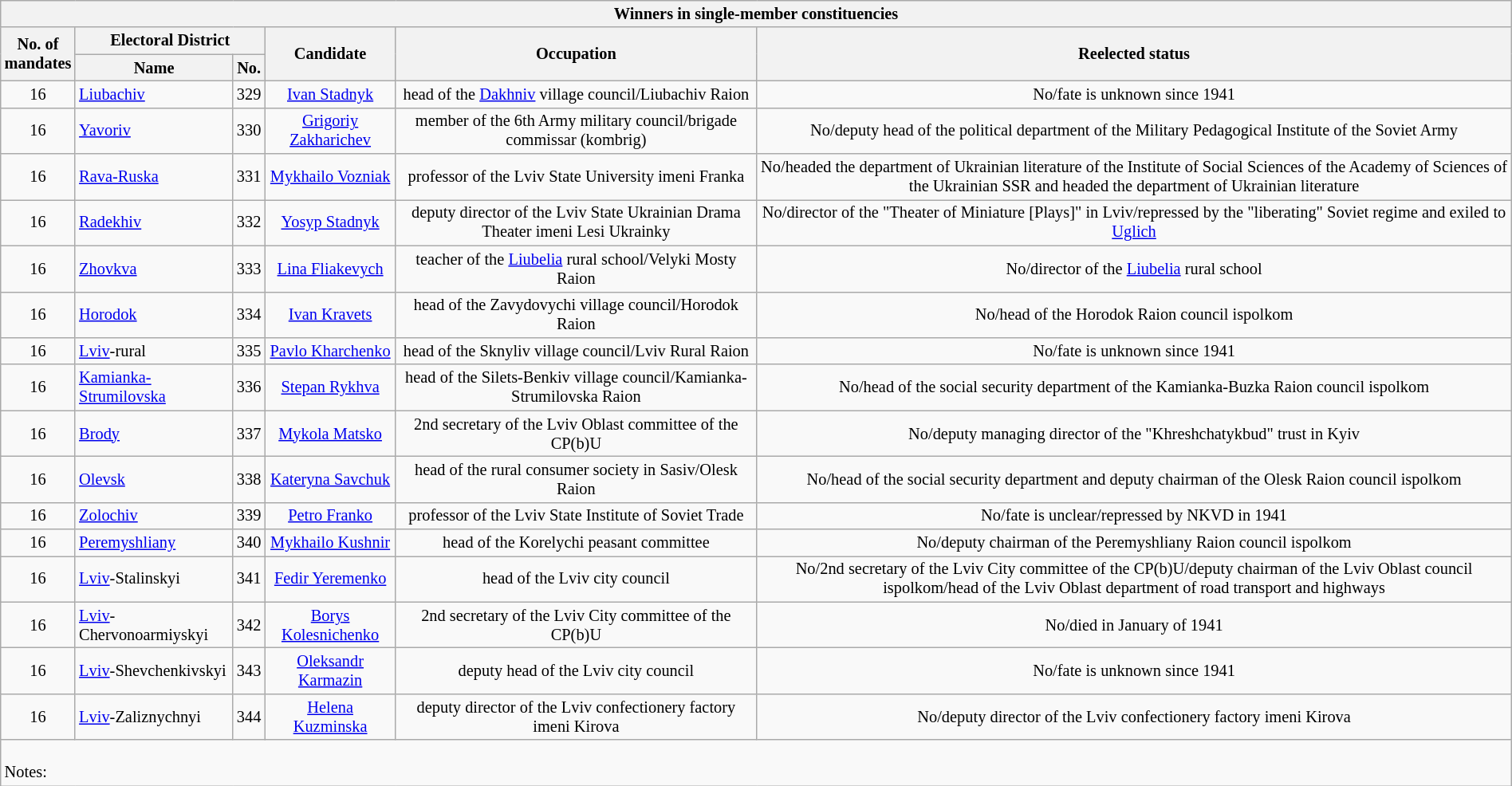<table class="wikitable collapsible collapsed" style="width:100%; font-size:85%">
<tr>
<th colspan=6>Winners in single-member constituencies</th>
</tr>
<tr>
<th rowspan=2 width=50>No. of mandates</th>
<th colspan=2>Electoral District</th>
<th rowspan=2>Candidate</th>
<th rowspan=2>Occupation</th>
<th rowspan=2>Reelected status</th>
</tr>
<tr>
<th>Name</th>
<th>No.</th>
</tr>
<tr>
<td style="text-align: center">16</td>
<td><a href='#'>Liubachiv</a></td>
<td style="text-align: center">329</td>
<td style="text-align: center"><a href='#'>Ivan Stadnyk</a></td>
<td style="text-align: center">head of the <a href='#'>Dakhniv</a> village council/Liubachiv Raion</td>
<td style="text-align: center">No/fate is unknown since 1941</td>
</tr>
<tr>
<td style="text-align: center">16</td>
<td><a href='#'>Yavoriv</a></td>
<td style="text-align: center">330</td>
<td style="text-align: center"><a href='#'>Grigoriy Zakharichev</a></td>
<td style="text-align: center">member of the 6th Army military council/brigade commissar (kombrig)</td>
<td style="text-align: center">No/deputy head of the political department of the Military Pedagogical Institute of the Soviet Army</td>
</tr>
<tr>
<td style="text-align: center">16</td>
<td><a href='#'>Rava-Ruska</a></td>
<td style="text-align: center">331</td>
<td style="text-align: center"><a href='#'>Mykhailo Vozniak</a></td>
<td style="text-align: center">professor of the Lviv State University imeni Franka</td>
<td style="text-align: center">No/headed the department of Ukrainian literature of the Institute of Social Sciences of the Academy of Sciences of the Ukrainian SSR and headed the department of Ukrainian literature</td>
</tr>
<tr>
<td style="text-align: center">16</td>
<td><a href='#'>Radekhiv</a></td>
<td style="text-align: center">332</td>
<td style="text-align: center"><a href='#'>Yosyp Stadnyk</a></td>
<td style="text-align: center">deputy director of the Lviv State Ukrainian Drama Theater imeni Lesi Ukrainky</td>
<td style="text-align: center">No/director of the "Theater of Miniature [Plays]" in Lviv/repressed by the "liberating" Soviet regime and exiled to <a href='#'>Uglich</a></td>
</tr>
<tr>
<td style="text-align: center">16</td>
<td><a href='#'>Zhovkva</a></td>
<td style="text-align: center">333</td>
<td style="text-align: center"><a href='#'>Lina Fliakevych</a></td>
<td style="text-align: center">teacher of the <a href='#'>Liubelia</a> rural school/Velyki Mosty Raion</td>
<td style="text-align: center">No/director of the <a href='#'>Liubelia</a> rural school</td>
</tr>
<tr>
<td style="text-align: center">16</td>
<td><a href='#'>Horodok</a></td>
<td style="text-align: center">334</td>
<td style="text-align: center"><a href='#'>Ivan Kravets</a></td>
<td style="text-align: center">head of the Zavydovychi village council/Horodok Raion</td>
<td style="text-align: center">No/head of the Horodok Raion council ispolkom</td>
</tr>
<tr>
<td style="text-align: center">16</td>
<td><a href='#'>Lviv</a>-rural</td>
<td style="text-align: center">335</td>
<td style="text-align: center"><a href='#'>Pavlo Kharchenko</a></td>
<td style="text-align: center">head of the Sknyliv village council/Lviv Rural Raion</td>
<td style="text-align: center">No/fate is unknown since 1941</td>
</tr>
<tr>
<td style="text-align: center">16</td>
<td><a href='#'>Kamianka-Strumilovska</a></td>
<td style="text-align: center">336</td>
<td style="text-align: center"><a href='#'>Stepan Rykhva</a></td>
<td style="text-align: center">head of the Silets-Benkiv village council/Kamianka-Strumilovska Raion</td>
<td style="text-align: center">No/head of the social security department of the Kamianka-Buzka Raion council ispolkom</td>
</tr>
<tr>
<td style="text-align: center">16</td>
<td><a href='#'>Brody</a></td>
<td style="text-align: center">337</td>
<td style="text-align: center"><a href='#'>Mykola Matsko</a></td>
<td style="text-align: center">2nd secretary of the Lviv Oblast committee of the CP(b)U</td>
<td style="text-align: center">No/deputy managing director of the "Khreshchatykbud" trust in Kyiv</td>
</tr>
<tr>
<td style="text-align: center">16</td>
<td><a href='#'>Olevsk</a></td>
<td style="text-align: center">338</td>
<td style="text-align: center"><a href='#'>Kateryna Savchuk</a></td>
<td style="text-align: center">head of the rural consumer society in Sasiv/Olesk Raion</td>
<td style="text-align: center">No/head of the social security department and deputy chairman of the Olesk Raion council ispolkom</td>
</tr>
<tr>
<td style="text-align: center">16</td>
<td><a href='#'>Zolochiv</a></td>
<td style="text-align: center">339</td>
<td style="text-align: center"><a href='#'>Petro Franko</a></td>
<td style="text-align: center">professor of the Lviv State Institute of Soviet Trade</td>
<td style="text-align: center">No/fate is unclear/repressed by NKVD in 1941</td>
</tr>
<tr>
<td style="text-align: center">16</td>
<td><a href='#'>Peremyshliany</a></td>
<td style="text-align: center">340</td>
<td style="text-align: center"><a href='#'>Mykhailo Kushnir</a></td>
<td style="text-align: center">head of the Korelychi peasant committee</td>
<td style="text-align: center">No/deputy chairman of the Peremyshliany Raion council ispolkom</td>
</tr>
<tr>
<td style="text-align: center">16</td>
<td><a href='#'>Lviv</a>-Stalinskyi</td>
<td style="text-align: center">341</td>
<td style="text-align: center"><a href='#'>Fedir Yeremenko</a></td>
<td style="text-align: center">head of the Lviv city council</td>
<td style="text-align: center">No/2nd secretary of the Lviv City committee of the CP(b)U/deputy chairman of the Lviv Oblast council ispolkom/head of the Lviv Oblast department of road transport and highways</td>
</tr>
<tr>
<td style="text-align: center">16</td>
<td><a href='#'>Lviv</a>-Chervonoarmiyskyi</td>
<td style="text-align: center">342</td>
<td style="text-align: center"><a href='#'>Borys Kolesnichenko</a></td>
<td style="text-align: center">2nd secretary of the Lviv City committee of the CP(b)U</td>
<td style="text-align: center">No/died in January of 1941</td>
</tr>
<tr>
<td style="text-align: center">16</td>
<td><a href='#'>Lviv</a>-Shevchenkivskyi</td>
<td style="text-align: center">343</td>
<td style="text-align: center"><a href='#'>Oleksandr Karmazin</a></td>
<td style="text-align: center">deputy head of the Lviv city council</td>
<td style="text-align: center">No/fate is unknown since 1941</td>
</tr>
<tr>
<td style="text-align: center">16</td>
<td><a href='#'>Lviv</a>-Zaliznychnyi</td>
<td style="text-align: center">344</td>
<td style="text-align: center"><a href='#'>Helena Kuzminska</a></td>
<td style="text-align: center">deputy director of the Lviv confectionery factory imeni Kirova</td>
<td style="text-align: center">No/deputy director of the Lviv confectionery factory imeni Kirova</td>
</tr>
<tr>
<td colspan=9 align=left><br>Notes:</td>
</tr>
</table>
